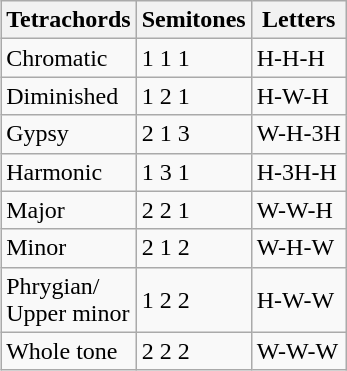<table class="wikitable" align=right>
<tr>
<th>Tetrachords</th>
<th>Semitones</th>
<th>Letters</th>
</tr>
<tr>
<td>Chromatic</td>
<td>1 1 1</td>
<td>H-H-H</td>
</tr>
<tr>
<td>Diminished</td>
<td>1 2 1</td>
<td>H-W-H</td>
</tr>
<tr>
<td>Gypsy</td>
<td>2 1 3</td>
<td>W-H-3H</td>
</tr>
<tr>
<td>Harmonic</td>
<td>1 3 1</td>
<td>H-3H-H</td>
</tr>
<tr>
<td>Major</td>
<td>2 2 1</td>
<td>W-W-H</td>
</tr>
<tr>
<td>Minor</td>
<td>2 1 2</td>
<td>W-H-W</td>
</tr>
<tr>
<td>Phrygian/<br>Upper minor</td>
<td>1 2 2</td>
<td>H-W-W</td>
</tr>
<tr>
<td>Whole tone</td>
<td>2 2 2</td>
<td>W-W-W</td>
</tr>
</table>
